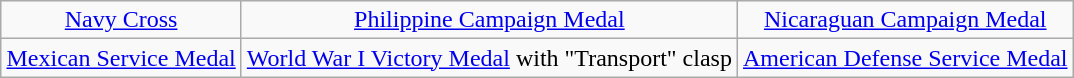<table class="wikitable" style="margin:1em auto; text-align:center;">
<tr>
<td><a href='#'>Navy Cross</a></td>
<td><a href='#'>Philippine Campaign Medal</a></td>
<td><a href='#'>Nicaraguan Campaign Medal</a></td>
</tr>
<tr>
<td><a href='#'>Mexican Service Medal</a></td>
<td><a href='#'>World War I Victory Medal</a> with "Transport" clasp</td>
<td><a href='#'>American Defense Service Medal</a></td>
</tr>
</table>
